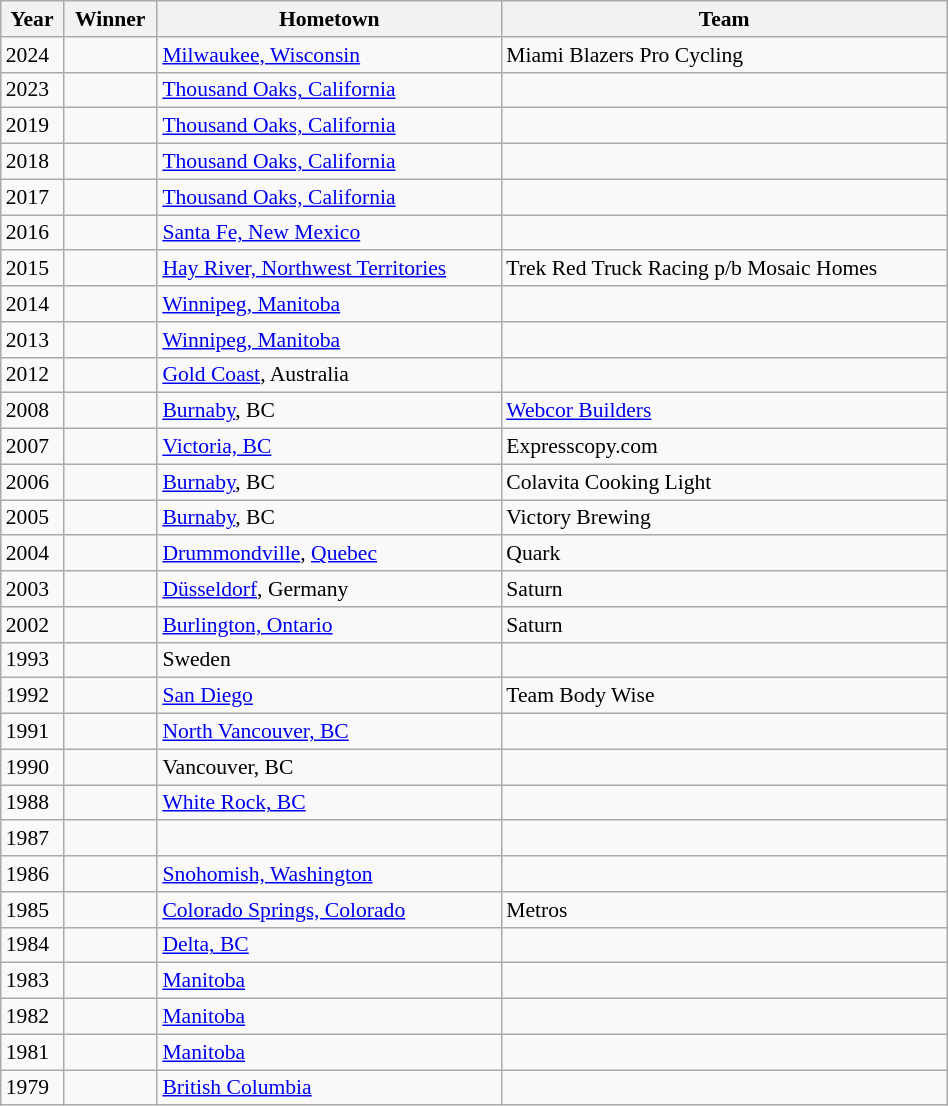<table class="wikitable"  style="font-size:90%; width:50%;">
<tr>
<th>Year</th>
<th>Winner</th>
<th>Hometown</th>
<th>Team</th>
</tr>
<tr>
<td>2024</td>
<td></td>
<td><a href='#'>Milwaukee, Wisconsin</a></td>
<td>Miami Blazers Pro Cycling</td>
</tr>
<tr>
<td>2023</td>
<td></td>
<td><a href='#'>Thousand Oaks, California</a></td>
<td></td>
</tr>
<tr>
<td>2019</td>
<td></td>
<td><a href='#'>Thousand Oaks, California</a></td>
<td></td>
</tr>
<tr>
<td>2018</td>
<td></td>
<td><a href='#'>Thousand Oaks, California</a></td>
<td></td>
</tr>
<tr>
<td>2017</td>
<td></td>
<td><a href='#'>Thousand Oaks, California</a></td>
<td></td>
</tr>
<tr>
<td>2016</td>
<td></td>
<td><a href='#'>Santa Fe, New Mexico</a></td>
<td></td>
</tr>
<tr>
<td>2015</td>
<td></td>
<td><a href='#'>Hay River, Northwest Territories</a></td>
<td>Trek Red Truck Racing p/b Mosaic Homes</td>
</tr>
<tr>
<td>2014</td>
<td></td>
<td><a href='#'>Winnipeg, Manitoba</a></td>
<td></td>
</tr>
<tr>
<td>2013</td>
<td></td>
<td><a href='#'>Winnipeg, Manitoba</a></td>
<td></td>
</tr>
<tr>
<td>2012</td>
<td></td>
<td><a href='#'>Gold Coast</a>, Australia</td>
<td></td>
</tr>
<tr>
<td>2008</td>
<td></td>
<td><a href='#'>Burnaby</a>, BC</td>
<td><a href='#'>Webcor Builders</a></td>
</tr>
<tr>
<td>2007</td>
<td></td>
<td><a href='#'>Victoria, BC</a></td>
<td>Expresscopy.com</td>
</tr>
<tr>
<td>2006</td>
<td></td>
<td><a href='#'>Burnaby</a>, BC</td>
<td>Colavita Cooking Light</td>
</tr>
<tr>
<td>2005</td>
<td></td>
<td><a href='#'>Burnaby</a>, BC</td>
<td>Victory Brewing</td>
</tr>
<tr>
<td>2004</td>
<td></td>
<td><a href='#'>Drummondville</a>, <a href='#'>Quebec</a></td>
<td>Quark</td>
</tr>
<tr>
<td>2003</td>
<td></td>
<td><a href='#'>Düsseldorf</a>, Germany</td>
<td>Saturn</td>
</tr>
<tr>
<td>2002</td>
<td></td>
<td><a href='#'>Burlington, Ontario</a></td>
<td>Saturn</td>
</tr>
<tr>
<td>1993</td>
<td></td>
<td>Sweden</td>
<td></td>
</tr>
<tr>
<td>1992</td>
<td></td>
<td><a href='#'>San Diego</a></td>
<td>Team Body Wise</td>
</tr>
<tr>
<td>1991</td>
<td></td>
<td><a href='#'>North Vancouver, BC</a></td>
<td></td>
</tr>
<tr>
<td>1990</td>
<td></td>
<td>Vancouver, BC</td>
<td></td>
</tr>
<tr>
<td>1988</td>
<td></td>
<td><a href='#'>White Rock, BC</a></td>
<td></td>
</tr>
<tr>
<td>1987</td>
<td></td>
<td></td>
<td></td>
</tr>
<tr>
<td>1986</td>
<td></td>
<td><a href='#'>Snohomish, Washington</a></td>
<td></td>
</tr>
<tr>
<td>1985</td>
<td></td>
<td><a href='#'>Colorado Springs, Colorado</a></td>
<td>Metros</td>
</tr>
<tr>
<td>1984</td>
<td></td>
<td><a href='#'>Delta, BC</a></td>
<td></td>
</tr>
<tr>
<td>1983</td>
<td></td>
<td><a href='#'>Manitoba</a></td>
<td></td>
</tr>
<tr>
<td>1982</td>
<td></td>
<td><a href='#'>Manitoba</a></td>
<td></td>
</tr>
<tr>
<td>1981</td>
<td></td>
<td><a href='#'>Manitoba</a></td>
<td></td>
</tr>
<tr>
<td>1979</td>
<td></td>
<td><a href='#'>British Columbia</a></td>
<td></td>
</tr>
</table>
